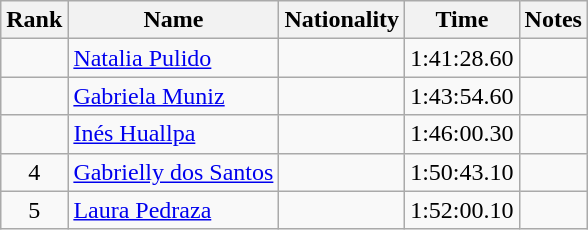<table class="wikitable sortable" style="text-align:center">
<tr>
<th>Rank</th>
<th>Name</th>
<th>Nationality</th>
<th>Time</th>
<th>Notes</th>
</tr>
<tr>
<td></td>
<td align=left><a href='#'>Natalia Pulido</a></td>
<td align=left></td>
<td>1:41:28.60</td>
<td></td>
</tr>
<tr>
<td></td>
<td align=left><a href='#'>Gabriela Muniz</a></td>
<td align=left></td>
<td>1:43:54.60</td>
<td></td>
</tr>
<tr>
<td></td>
<td align=left><a href='#'>Inés Huallpa</a></td>
<td align=left></td>
<td>1:46:00.30</td>
<td></td>
</tr>
<tr>
<td>4</td>
<td align=left><a href='#'>Gabrielly dos Santos</a></td>
<td align=left></td>
<td>1:50:43.10</td>
<td></td>
</tr>
<tr>
<td>5</td>
<td align=left><a href='#'>Laura Pedraza</a></td>
<td align=left></td>
<td>1:52:00.10</td>
<td></td>
</tr>
</table>
